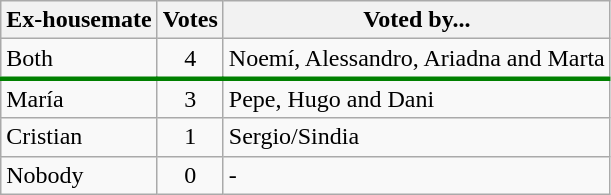<table class=wikitable>
<tr>
<th>Ex-housemate</th>
<th>Votes</th>
<th>Voted by...</th>
</tr>
<tr style="border-bottom:3px solid green;">
<td>Both</td>
<td align=center>4</td>
<td>Noemí, Alessandro, Ariadna and Marta</td>
</tr>
<tr>
<td>María</td>
<td align=center>3</td>
<td>Pepe, Hugo and Dani</td>
</tr>
<tr>
<td>Cristian</td>
<td align=center>1</td>
<td>Sergio/Sindia</td>
</tr>
<tr>
<td>Nobody</td>
<td align=center>0</td>
<td>-</td>
</tr>
</table>
